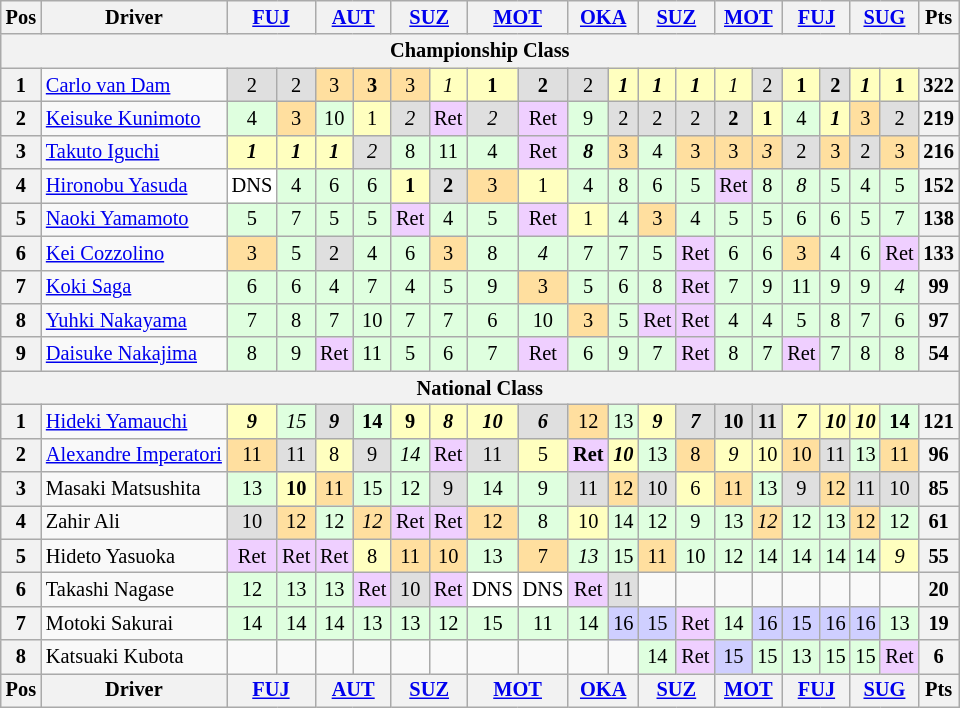<table class="wikitable" style="font-size: 85%; text-align:center">
<tr valign="top">
<th valign="middle">Pos</th>
<th valign="middle">Driver</th>
<th colspan=2><a href='#'>FUJ</a></th>
<th colspan=2><a href='#'>AUT</a></th>
<th colspan=2><a href='#'>SUZ</a></th>
<th colspan=2><a href='#'>MOT</a></th>
<th colspan=2><a href='#'>OKA</a></th>
<th colspan=2><a href='#'>SUZ</a></th>
<th colspan=2><a href='#'>MOT</a></th>
<th colspan=2><a href='#'>FUJ</a></th>
<th colspan=2><a href='#'>SUG</a></th>
<th valign="middle">Pts</th>
</tr>
<tr>
<th colspan=21>Championship Class</th>
</tr>
<tr>
<th>1</th>
<td align=left> <a href='#'>Carlo van Dam</a></td>
<td style="background:#DFDFDF;">2</td>
<td style="background:#DFDFDF;">2</td>
<td style="background:#FFDF9F;">3</td>
<td style="background:#FFDF9F;"><strong>3</strong></td>
<td style="background:#FFDF9F;">3</td>
<td style="background:#FFFFBF;"><em>1</em></td>
<td style="background:#FFFFBF;"><strong>1</strong></td>
<td style="background:#DFDFDF;"><strong>2</strong></td>
<td style="background:#DFDFDF;">2</td>
<td style="background:#FFFFBF;"><strong><em>1</em></strong></td>
<td style="background:#FFFFBF;"><strong><em>1</em></strong></td>
<td style="background:#FFFFBF;"><strong><em>1</em></strong></td>
<td style="background:#FFFFBF;"><em>1</em></td>
<td style="background:#DFDFDF;">2</td>
<td style="background:#FFFFBF;"><strong>1</strong></td>
<td style="background:#DFDFDF;"><strong>2</strong></td>
<td style="background:#FFFFBF;"><strong><em>1</em></strong></td>
<td style="background:#FFFFBF;"><strong>1</strong></td>
<th>322</th>
</tr>
<tr>
<th>2</th>
<td align=left> <a href='#'>Keisuke Kunimoto</a></td>
<td style="background:#DFFFDF;">4</td>
<td style="background:#FFDF9F;">3</td>
<td style="background:#DFFFDF;">10</td>
<td style="background:#FFFFBF;">1</td>
<td style="background:#DFDFDF;"><em>2</em></td>
<td style="background:#EFCFFF;">Ret</td>
<td style="background:#DFDFDF;"><em>2</em></td>
<td style="background:#EFCFFF;">Ret</td>
<td style="background:#DFFFDF;">9</td>
<td style="background:#DFDFDF;">2</td>
<td style="background:#DFDFDF;">2</td>
<td style="background:#DFDFDF;">2</td>
<td style="background:#DFDFDF;"><strong>2</strong></td>
<td style="background:#FFFFBF;"><strong>1</strong></td>
<td style="background:#DFFFDF;">4</td>
<td style="background:#FFFFBF;"><strong><em>1</em></strong></td>
<td style="background:#FFDF9F;">3</td>
<td style="background:#DFDFDF;">2</td>
<th>219</th>
</tr>
<tr>
<th>3</th>
<td align=left> <a href='#'>Takuto Iguchi</a></td>
<td style="background:#FFFFBF;"><strong><em>1</em></strong></td>
<td style="background:#FFFFBF;"><strong><em>1</em></strong></td>
<td style="background:#FFFFBF;"><strong><em>1</em></strong></td>
<td style="background:#DFDFDF;"><em>2</em></td>
<td style="background:#DFFFDF;">8</td>
<td style="background:#DFFFDF;">11</td>
<td style="background:#DFFFDF;">4</td>
<td style="background:#EFCFFF;">Ret</td>
<td style="background:#DFFFDF;"><strong><em>8</em></strong></td>
<td style="background:#FFDF9F;">3</td>
<td style="background:#DFFFDF;">4</td>
<td style="background:#FFDF9F;">3</td>
<td style="background:#FFDF9F;">3</td>
<td style="background:#FFDF9F;"><em>3</em></td>
<td style="background:#DFDFDF;">2</td>
<td style="background:#FFDF9F;">3</td>
<td style="background:#DFDFDF;">2</td>
<td style="background:#FFDF9F;">3</td>
<th>216</th>
</tr>
<tr>
<th>4</th>
<td align=left> <a href='#'>Hironobu Yasuda</a></td>
<td style="background:#FFFFFF;">DNS</td>
<td style="background:#DFFFDF;">4</td>
<td style="background:#DFFFDF;">6</td>
<td style="background:#DFFFDF;">6</td>
<td style="background:#FFFFBF;"><strong>1</strong></td>
<td style="background:#DFDFDF;"><strong>2</strong></td>
<td style="background:#FFDF9F;">3</td>
<td style="background:#FFFFBF;">1</td>
<td style="background:#DFFFDF;">4</td>
<td style="background:#DFFFDF;">8</td>
<td style="background:#DFFFDF;">6</td>
<td style="background:#DFFFDF;">5</td>
<td style="background:#EFCFFF;">Ret</td>
<td style="background:#DFFFDF;">8</td>
<td style="background:#DFFFDF;"><em>8</em></td>
<td style="background:#DFFFDF;">5</td>
<td style="background:#DFFFDF;">4</td>
<td style="background:#DFFFDF;">5</td>
<th>152</th>
</tr>
<tr>
<th>5</th>
<td align=left> <a href='#'>Naoki Yamamoto</a></td>
<td style="background:#DFFFDF;">5</td>
<td style="background:#DFFFDF;">7</td>
<td style="background:#DFFFDF;">5</td>
<td style="background:#DFFFDF;">5</td>
<td style="background:#EFCFFF;">Ret</td>
<td style="background:#DFFFDF;">4</td>
<td style="background:#DFFFDF;">5</td>
<td style="background:#EFCFFF;">Ret</td>
<td style="background:#FFFFBF;">1</td>
<td style="background:#DFFFDF;">4</td>
<td style="background:#FFDF9F;">3</td>
<td style="background:#DFFFDF;">4</td>
<td style="background:#DFFFDF;">5</td>
<td style="background:#DFFFDF;">5</td>
<td style="background:#DFFFDF;">6</td>
<td style="background:#DFFFDF;">6</td>
<td style="background:#DFFFDF;">5</td>
<td style="background:#DFFFDF;">7</td>
<th>138</th>
</tr>
<tr>
<th>6</th>
<td align=left> <a href='#'>Kei Cozzolino</a></td>
<td style="background:#FFDF9F;">3</td>
<td style="background:#DFFFDF;">5</td>
<td style="background:#DFDFDF;">2</td>
<td style="background:#DFFFDF;">4</td>
<td style="background:#DFFFDF;">6</td>
<td style="background:#FFDF9F;">3</td>
<td style="background:#DFFFDF;">8</td>
<td style="background:#DFFFDF;"><em>4</em></td>
<td style="background:#DFFFDF;">7</td>
<td style="background:#DFFFDF;">7</td>
<td style="background:#DFFFDF;">5</td>
<td style="background:#EFCFFF;">Ret</td>
<td style="background:#DFFFDF;">6</td>
<td style="background:#DFFFDF;">6</td>
<td style="background:#FFDF9F;">3</td>
<td style="background:#DFFFDF;">4</td>
<td style="background:#DFFFDF;">6</td>
<td style="background:#EFCFFF;">Ret</td>
<th>133</th>
</tr>
<tr>
<th>7</th>
<td align=left> <a href='#'>Koki Saga</a></td>
<td style="background:#DFFFDF;">6</td>
<td style="background:#DFFFDF;">6</td>
<td style="background:#DFFFDF;">4</td>
<td style="background:#DFFFDF;">7</td>
<td style="background:#DFFFDF;">4</td>
<td style="background:#DFFFDF;">5</td>
<td style="background:#DFFFDF;">9</td>
<td style="background:#FFDF9F;">3</td>
<td style="background:#DFFFDF;">5</td>
<td style="background:#DFFFDF;">6</td>
<td style="background:#DFFFDF;">8</td>
<td style="background:#EFCFFF;">Ret</td>
<td style="background:#DFFFDF;">7</td>
<td style="background:#DFFFDF;">9</td>
<td style="background:#DFFFDF;">11</td>
<td style="background:#DFFFDF;">9</td>
<td style="background:#DFFFDF;">9</td>
<td style="background:#DFFFDF;"><em>4</em></td>
<th>99</th>
</tr>
<tr>
<th>8</th>
<td align=left> <a href='#'>Yuhki Nakayama</a></td>
<td style="background:#DFFFDF;">7</td>
<td style="background:#DFFFDF;">8</td>
<td style="background:#DFFFDF;">7</td>
<td style="background:#DFFFDF;">10</td>
<td style="background:#DFFFDF;">7</td>
<td style="background:#DFFFDF;">7</td>
<td style="background:#DFFFDF;">6</td>
<td style="background:#DFFFDF;">10</td>
<td style="background:#FFDF9F;">3</td>
<td style="background:#DFFFDF;">5</td>
<td style="background:#EFCFFF;">Ret</td>
<td style="background:#EFCFFF;">Ret</td>
<td style="background:#DFFFDF;">4</td>
<td style="background:#DFFFDF;">4</td>
<td style="background:#DFFFDF;">5</td>
<td style="background:#DFFFDF;">8</td>
<td style="background:#DFFFDF;">7</td>
<td style="background:#DFFFDF;">6</td>
<th>97</th>
</tr>
<tr>
<th>9</th>
<td align=left> <a href='#'>Daisuke Nakajima</a></td>
<td style="background:#DFFFDF;">8</td>
<td style="background:#DFFFDF;">9</td>
<td style="background:#EFCFFF;">Ret</td>
<td style="background:#DFFFDF;">11</td>
<td style="background:#DFFFDF;">5</td>
<td style="background:#DFFFDF;">6</td>
<td style="background:#DFFFDF;">7</td>
<td style="background:#EFCFFF;">Ret</td>
<td style="background:#DFFFDF;">6</td>
<td style="background:#DFFFDF;">9</td>
<td style="background:#DFFFDF;">7</td>
<td style="background:#EFCFFF;">Ret</td>
<td style="background:#DFFFDF;">8</td>
<td style="background:#DFFFDF;">7</td>
<td style="background:#EFCFFF;">Ret</td>
<td style="background:#DFFFDF;">7</td>
<td style="background:#DFFFDF;">8</td>
<td style="background:#DFFFDF;">8</td>
<th>54</th>
</tr>
<tr>
<th colspan=21>National Class</th>
</tr>
<tr>
<th>1</th>
<td align=left> <a href='#'>Hideki Yamauchi</a></td>
<td style="background:#FFFFBF;"><strong><em>9</em></strong></td>
<td style="background:#DFFFDF;"><em>15</em></td>
<td style="background:#DFDFDF;"><strong><em>9</em></strong></td>
<td style="background:#DFFFDF;"><strong>14</strong></td>
<td style="background:#FFFFBF;"><strong>9</strong></td>
<td style="background:#FFFFBF;"><strong><em>8</em></strong></td>
<td style="background:#FFFFBF;"><strong><em>10</em></strong></td>
<td style="background:#DFDFDF;"><strong><em>6</em></strong></td>
<td style="background:#FFDF9F;">12</td>
<td style="background:#DFFFDF;">13</td>
<td style="background:#FFFFBF;"><strong><em>9</em></strong></td>
<td style="background:#DFDFDF;"><strong><em>7</em></strong></td>
<td style="background:#DFDFDF;"><strong>10</strong></td>
<td style="background:#DFDFDF;"><strong>11</strong></td>
<td style="background:#FFFFBF;"><strong><em>7</em></strong></td>
<td style="background:#FFFFBF;"><strong><em>10</em></strong></td>
<td style="background:#FFFFBF;"><strong><em>10</em></strong></td>
<td style="background:#DFFFDF;"><strong>14</strong></td>
<th>121</th>
</tr>
<tr>
<th>2</th>
<td align=left nowrap> <a href='#'>Alexandre Imperatori</a></td>
<td style="background:#FFDF9F;">11</td>
<td style="background:#DFDFDF;">11</td>
<td style="background:#FFFFBF;">8</td>
<td style="background:#DFDFDF;">9</td>
<td style="background:#DFFFDF;"><em>14</em></td>
<td style="background:#EFCFFF;">Ret</td>
<td style="background:#DFDFDF;">11</td>
<td style="background:#FFFFBF;">5</td>
<td style="background:#EFCFFF;"><strong>Ret</strong></td>
<td style="background:#FFFFBF;"><strong><em>10</em></strong></td>
<td style="background:#DFFFDF;">13</td>
<td style="background:#FFDF9F;">8</td>
<td style="background:#FFFFBF;"><em>9</em></td>
<td style="background:#FFFFBF;">10</td>
<td style="background:#FFDF9F;">10</td>
<td style="background:#DFDFDF;">11</td>
<td style="background:#DFFFDF;">13</td>
<td style="background:#FFDF9F;">11</td>
<th>96</th>
</tr>
<tr>
<th>3</th>
<td align=left> Masaki Matsushita</td>
<td style="background:#DFFFDF;">13</td>
<td style="background:#FFFFBF;"><strong>10</strong></td>
<td style="background:#FFDF9F;">11</td>
<td style="background:#DFFFDF;">15</td>
<td style="background:#DFFFDF;">12</td>
<td style="background:#DFDFDF;">9</td>
<td style="background:#DFFFDF;">14</td>
<td style="background:#DFFFDF;">9</td>
<td style="background:#DFDFDF;">11</td>
<td style="background:#FFDF9F;">12</td>
<td style="background:#DFDFDF;">10</td>
<td style="background:#FFFFBF;">6</td>
<td style="background:#FFDF9F;">11</td>
<td style="background:#DFFFDF;">13</td>
<td style="background:#DFDFDF;">9</td>
<td style="background:#FFDF9F;">12</td>
<td style="background:#DFDFDF;">11</td>
<td style="background:#DFDFDF;">10</td>
<th>85</th>
</tr>
<tr>
<th>4</th>
<td align=left> Zahir Ali</td>
<td style="background:#DFDFDF;">10</td>
<td style="background:#FFDF9F;">12</td>
<td style="background:#DFFFDF;">12</td>
<td style="background:#FFDF9F;"><em>12</em></td>
<td style="background:#EFCFFF;">Ret</td>
<td style="background:#EFCFFF;">Ret</td>
<td style="background:#FFDF9F;">12</td>
<td style="background:#DFFFDF;">8</td>
<td style="background:#FFFFBF;">10</td>
<td style="background:#DFFFDF;">14</td>
<td style="background:#DFFFDF;">12</td>
<td style="background:#DFFFDF;">9</td>
<td style="background:#DFFFDF;">13</td>
<td style="background:#FFDF9F;"><em>12</em></td>
<td style="background:#DFFFDF;">12</td>
<td style="background:#DFFFDF;">13</td>
<td style="background:#FFDF9F;">12</td>
<td style="background:#DFFFDF;">12</td>
<th>61</th>
</tr>
<tr>
<th>5</th>
<td align=left> Hideto Yasuoka</td>
<td style="background:#EFCFFF;">Ret</td>
<td style="background:#EFCFFF;">Ret</td>
<td style="background:#EFCFFF;">Ret</td>
<td style="background:#FFFFBF;">8</td>
<td style="background:#FFDF9F;">11</td>
<td style="background:#FFDF9F;">10</td>
<td style="background:#DFFFDF;">13</td>
<td style="background:#FFDF9F;">7</td>
<td style="background:#DFFFDF;"><em>13</em></td>
<td style="background:#DFFFDF;">15</td>
<td style="background:#FFDF9F;">11</td>
<td style="background:#DFFFDF;">10</td>
<td style="background:#DFFFDF;">12</td>
<td style="background:#DFFFDF;">14</td>
<td style="background:#DFFFDF;">14</td>
<td style="background:#DFFFDF;">14</td>
<td style="background:#DFFFDF;">14</td>
<td style="background:#FFFFBF;"><em>9</em></td>
<th>55</th>
</tr>
<tr>
<th>6</th>
<td align=left> Takashi Nagase</td>
<td style="background:#DFFFDF;">12</td>
<td style="background:#DFFFDF;">13</td>
<td style="background:#DFFFDF;">13</td>
<td style="background:#EFCFFF;">Ret</td>
<td style="background:#DFDFDF;">10</td>
<td style="background:#EFCFFF;">Ret</td>
<td style="background:#FFFFFF;">DNS</td>
<td style="background:#FFFFFF;">DNS</td>
<td style="background:#EFCFFF;">Ret</td>
<td style="background:#DFDFDF;">11</td>
<td></td>
<td></td>
<td></td>
<td></td>
<td></td>
<td></td>
<td></td>
<td></td>
<th>20</th>
</tr>
<tr>
<th>7</th>
<td align=left> Motoki Sakurai</td>
<td style="background:#DFFFDF;">14</td>
<td style="background:#DFFFDF;">14</td>
<td style="background:#DFFFDF;">14</td>
<td style="background:#DFFFDF;">13</td>
<td style="background:#DFFFDF;">13</td>
<td style="background:#DFFFDF;">12</td>
<td style="background:#DFFFDF;">15</td>
<td style="background:#DFFFDF;">11</td>
<td style="background:#DFFFDF;">14</td>
<td style="background:#CFCFFF;">16</td>
<td style="background:#CFCFFF;">15</td>
<td style="background:#EFCFFF;">Ret</td>
<td style="background:#DFFFDF;">14</td>
<td style="background:#CFCFFF;">16</td>
<td style="background:#CFCFFF;">15</td>
<td style="background:#CFCFFF;">16</td>
<td style="background:#CFCFFF;">16</td>
<td style="background:#DFFFDF;">13</td>
<th>19</th>
</tr>
<tr>
<th>8</th>
<td align=left> Katsuaki Kubota</td>
<td></td>
<td></td>
<td></td>
<td></td>
<td></td>
<td></td>
<td></td>
<td></td>
<td></td>
<td></td>
<td style="background:#DFFFDF;">14</td>
<td style="background:#EFCFFF;">Ret</td>
<td style="background:#CFCFFF;">15</td>
<td style="background:#DFFFDF;">15</td>
<td style="background:#DFFFDF;">13</td>
<td style="background:#DFFFDF;">15</td>
<td style="background:#DFFFDF;">15</td>
<td style="background:#EFCFFF;">Ret</td>
<th>6</th>
</tr>
<tr valign="top">
<th valign="middle">Pos</th>
<th valign="middle">Driver</th>
<th colspan=2><a href='#'>FUJ</a></th>
<th colspan=2><a href='#'>AUT</a></th>
<th colspan=2><a href='#'>SUZ</a></th>
<th colspan=2><a href='#'>MOT</a></th>
<th colspan=2><a href='#'>OKA</a></th>
<th colspan=2><a href='#'>SUZ</a></th>
<th colspan=2><a href='#'>MOT</a></th>
<th colspan=2><a href='#'>FUJ</a></th>
<th colspan=2><a href='#'>SUG</a></th>
<th valign="middle">Pts</th>
</tr>
</table>
